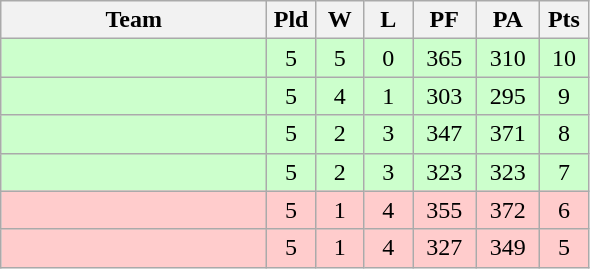<table class="wikitable" style="text-align:center;">
<tr>
<th width=170>Team</th>
<th width=25>Pld</th>
<th width=25>W</th>
<th width=25>L</th>
<th width=35>PF</th>
<th width=35>PA</th>
<th width=25>Pts</th>
</tr>
<tr bgcolor=#ccffcc>
<td align="left"></td>
<td>5</td>
<td>5</td>
<td>0</td>
<td>365</td>
<td>310</td>
<td>10</td>
</tr>
<tr bgcolor=#ccffcc>
<td align="left"></td>
<td>5</td>
<td>4</td>
<td>1</td>
<td>303</td>
<td>295</td>
<td>9</td>
</tr>
<tr bgcolor=#ccffcc>
<td align="left"></td>
<td>5</td>
<td>2</td>
<td>3</td>
<td>347</td>
<td>371</td>
<td>8</td>
</tr>
<tr bgcolor=#ccffcc>
<td align="left"></td>
<td>5</td>
<td>2</td>
<td>3</td>
<td>323</td>
<td>323</td>
<td>7</td>
</tr>
<tr bgcolor=#ffcccc>
<td align="left"></td>
<td>5</td>
<td>1</td>
<td>4</td>
<td>355</td>
<td>372</td>
<td>6</td>
</tr>
<tr bgcolor=#ffcccc>
<td align="left"></td>
<td>5</td>
<td>1</td>
<td>4</td>
<td>327</td>
<td>349</td>
<td>5</td>
</tr>
</table>
